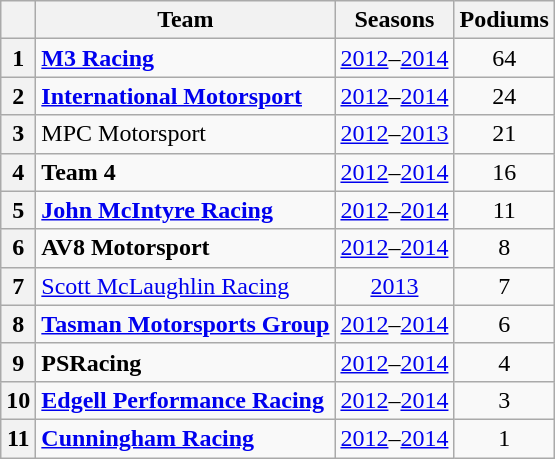<table class="wikitable">
<tr>
<th></th>
<th>Team</th>
<th>Seasons</th>
<th>Podiums</th>
</tr>
<tr align="center">
<th>1</th>
<td align="left"> <strong><a href='#'>M3 Racing</a></strong></td>
<td><a href='#'>2012</a>–<a href='#'>2014</a></td>
<td>64</td>
</tr>
<tr align="center">
<th>2</th>
<td align="left"> <strong><a href='#'>International Motorsport</a></strong></td>
<td><a href='#'>2012</a>–<a href='#'>2014</a></td>
<td>24</td>
</tr>
<tr align="center">
<th>3</th>
<td align="left"> MPC Motorsport</td>
<td><a href='#'>2012</a>–<a href='#'>2013</a></td>
<td>21</td>
</tr>
<tr align="center">
<th>4</th>
<td align="left"> <strong>Team 4</strong></td>
<td><a href='#'>2012</a>–<a href='#'>2014</a></td>
<td>16</td>
</tr>
<tr align="center">
<th>5</th>
<td align="left"> <strong><a href='#'>John McIntyre Racing</a></strong></td>
<td><a href='#'>2012</a>–<a href='#'>2014</a></td>
<td>11</td>
</tr>
<tr align="center">
<th>6</th>
<td align="left"> <strong>AV8 Motorsport</strong></td>
<td><a href='#'>2012</a>–<a href='#'>2014</a></td>
<td>8</td>
</tr>
<tr align="center">
<th>7</th>
<td align="left"> <a href='#'>Scott McLaughlin Racing</a></td>
<td><a href='#'>2013</a></td>
<td>7</td>
</tr>
<tr align="center">
<th>8</th>
<td align="left"> <strong><a href='#'>Tasman Motorsports Group</a></strong></td>
<td><a href='#'>2012</a>–<a href='#'>2014</a></td>
<td>6</td>
</tr>
<tr align="center">
<th>9</th>
<td align="left"> <strong>PSRacing</strong></td>
<td><a href='#'>2012</a>–<a href='#'>2014</a></td>
<td>4</td>
</tr>
<tr align="center">
<th>10</th>
<td align="left"> <strong><a href='#'>Edgell Performance Racing</a></strong></td>
<td><a href='#'>2012</a>–<a href='#'>2014</a></td>
<td>3</td>
</tr>
<tr align="center">
<th>11</th>
<td align="left"> <strong><a href='#'>Cunningham Racing</a></strong></td>
<td><a href='#'>2012</a>–<a href='#'>2014</a></td>
<td>1</td>
</tr>
</table>
